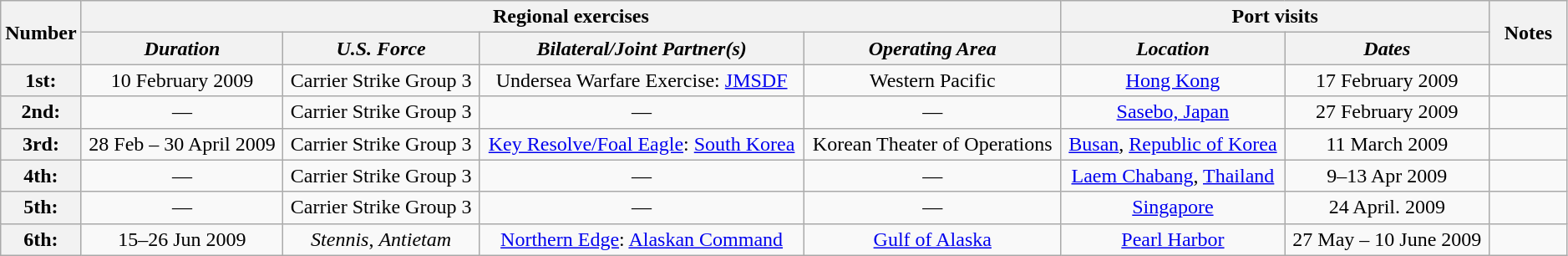<table class="wikitable" style="text-align:center" width=99%>
<tr>
<th rowspan="2" width="5%">Number</th>
<th colspan="4" align="center">Regional exercises</th>
<th colspan="2" align="center">Port visits</th>
<th rowspan="2" width="5%">Notes</th>
</tr>
<tr>
<th align="center"><em>Duration</em></th>
<th align="center"><em>U.S. Force</em></th>
<th align="center"><em>Bilateral/Joint Partner(s)</em></th>
<th align="center"><em>Operating Area</em></th>
<th align="center"><em>Location</em></th>
<th align="center"><em>Dates</em></th>
</tr>
<tr>
<th>1st:</th>
<td>10 February 2009</td>
<td>Carrier Strike Group 3</td>
<td>Undersea Warfare Exercise:  <a href='#'>JMSDF</a></td>
<td>Western Pacific</td>
<td><a href='#'>Hong Kong</a></td>
<td>17 February 2009</td>
<td></td>
</tr>
<tr>
<th>2nd:</th>
<td>—</td>
<td>Carrier Strike Group 3</td>
<td>—</td>
<td>—</td>
<td><a href='#'>Sasebo, Japan</a></td>
<td>27 February 2009</td>
<td></td>
</tr>
<tr>
<th>3rd:</th>
<td>28 Feb – 30 April 2009</td>
<td>Carrier Strike Group 3</td>
<td><a href='#'>Key Resolve/Foal Eagle</a>: <a href='#'>South Korea</a></td>
<td>Korean Theater of Operations</td>
<td><a href='#'>Busan</a>, <a href='#'>Republic of Korea</a></td>
<td>11 March 2009</td>
<td></td>
</tr>
<tr>
<th>4th:</th>
<td>—</td>
<td>Carrier Strike Group 3</td>
<td>—</td>
<td>—</td>
<td><a href='#'>Laem Chabang</a>, <a href='#'>Thailand</a></td>
<td>9–13 Apr 2009</td>
<td></td>
</tr>
<tr>
<th>5th:</th>
<td>—</td>
<td>Carrier Strike Group 3</td>
<td>—</td>
<td>—</td>
<td><a href='#'>Singapore</a></td>
<td>24 April. 2009</td>
<td></td>
</tr>
<tr>
<th>6th:</th>
<td>15–26 Jun 2009</td>
<td><em>Stennis</em>, <em>Antietam</em></td>
<td><a href='#'>Northern Edge</a>: <a href='#'>Alaskan Command</a></td>
<td><a href='#'>Gulf of Alaska</a></td>
<td><a href='#'>Pearl Harbor</a></td>
<td>27 May – 10 June 2009</td>
<td></td>
</tr>
</table>
